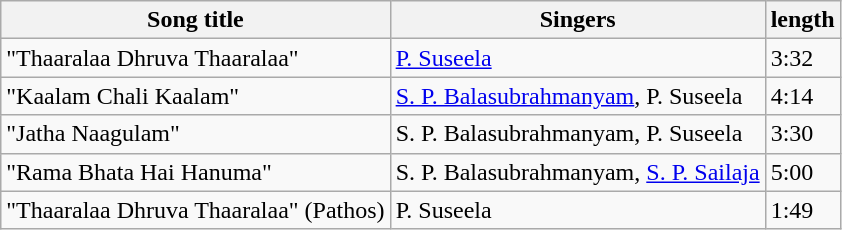<table class="wikitable">
<tr>
<th>Song title</th>
<th>Singers</th>
<th>length</th>
</tr>
<tr>
<td>"Thaaralaa Dhruva Thaaralaa"</td>
<td><a href='#'>P. Suseela</a></td>
<td>3:32</td>
</tr>
<tr>
<td>"Kaalam Chali Kaalam"</td>
<td><a href='#'>S. P. Balasubrahmanyam</a>, P. Suseela</td>
<td>4:14</td>
</tr>
<tr>
<td>"Jatha Naagulam"</td>
<td>S. P. Balasubrahmanyam, P. Suseela</td>
<td>3:30</td>
</tr>
<tr>
<td>"Rama Bhata Hai Hanuma"</td>
<td>S. P. Balasubrahmanyam, <a href='#'>S. P. Sailaja</a></td>
<td>5:00</td>
</tr>
<tr>
<td>"Thaaralaa Dhruva Thaaralaa" (Pathos)</td>
<td>P. Suseela</td>
<td>1:49</td>
</tr>
</table>
